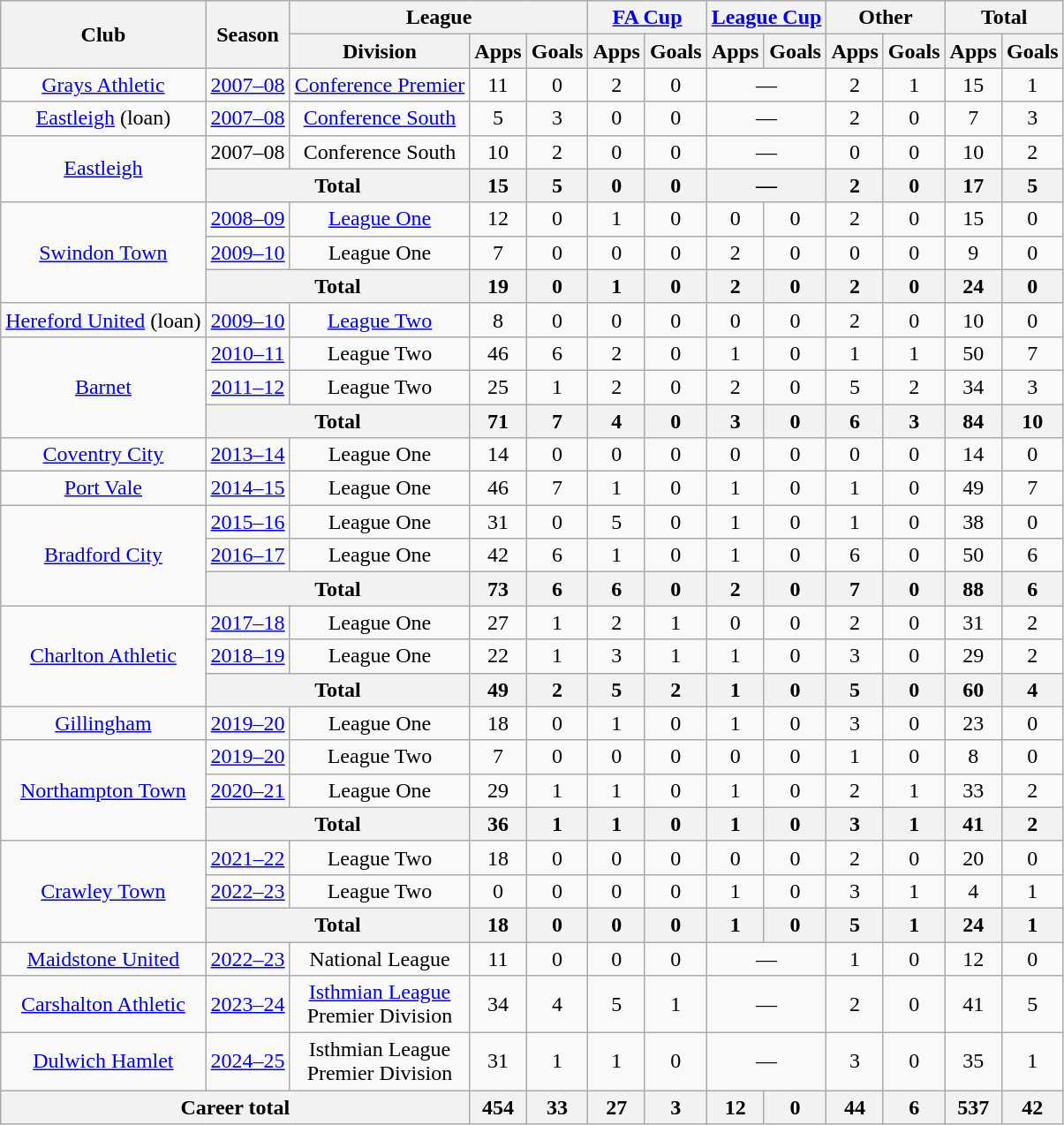<table class="wikitable" style="text-align: center;">
<tr>
<th rowspan="2">Club</th>
<th rowspan="2">Season</th>
<th colspan="3">League</th>
<th colspan="2"><a href='#'>FA Cup</a></th>
<th colspan="2"><a href='#'>League Cup</a></th>
<th colspan="2">Other</th>
<th colspan="2">Total</th>
</tr>
<tr>
<th>Division</th>
<th>Apps</th>
<th>Goals</th>
<th>Apps</th>
<th>Goals</th>
<th>Apps</th>
<th>Goals</th>
<th>Apps</th>
<th>Goals</th>
<th>Apps</th>
<th>Goals</th>
</tr>
<tr>
<td><a href='#'>Grays Athletic</a></td>
<td><a href='#'>2007–08</a></td>
<td><a href='#'>Conference Premier</a></td>
<td>11</td>
<td>0</td>
<td>2</td>
<td>0</td>
<td colspan="2">—</td>
<td>2</td>
<td>1</td>
<td>15</td>
<td>1</td>
</tr>
<tr>
<td><a href='#'>Eastleigh</a> (loan)</td>
<td><a href='#'>2007–08</a></td>
<td><a href='#'>Conference South</a></td>
<td>5</td>
<td>3</td>
<td>0</td>
<td>0</td>
<td colspan="2">—</td>
<td>2</td>
<td>0</td>
<td>7</td>
<td>3</td>
</tr>
<tr>
<td rowspan="2"><a href='#'>Eastleigh</a></td>
<td>2007–08</td>
<td>Conference South</td>
<td>10</td>
<td>2</td>
<td>0</td>
<td>0</td>
<td colspan="2">—</td>
<td>0</td>
<td>0</td>
<td>10</td>
<td>2</td>
</tr>
<tr>
<th colspan="2">Total</th>
<th>15</th>
<th>5</th>
<th>0</th>
<th>0</th>
<th colspan="2">—</th>
<th>2</th>
<th>0</th>
<th>17</th>
<th>5</th>
</tr>
<tr>
<td rowspan="3"><a href='#'>Swindon Town</a></td>
<td><a href='#'>2008–09</a></td>
<td><a href='#'>League One</a></td>
<td>12</td>
<td>0</td>
<td>1</td>
<td>0</td>
<td>0</td>
<td>0</td>
<td>2</td>
<td>0</td>
<td>15</td>
<td>0</td>
</tr>
<tr>
<td><a href='#'>2009–10</a></td>
<td>League One</td>
<td>7</td>
<td>0</td>
<td>0</td>
<td>0</td>
<td>2</td>
<td>0</td>
<td>0</td>
<td>0</td>
<td>9</td>
<td>0</td>
</tr>
<tr>
<th colspan="2">Total</th>
<th>19</th>
<th>0</th>
<th>1</th>
<th>0</th>
<th>2</th>
<th>0</th>
<th>2</th>
<th>0</th>
<th>24</th>
<th>0</th>
</tr>
<tr>
<td><a href='#'>Hereford United</a> (loan)</td>
<td><a href='#'>2009–10</a></td>
<td><a href='#'>League Two</a></td>
<td>8</td>
<td>0</td>
<td>0</td>
<td>0</td>
<td>0</td>
<td>0</td>
<td>2</td>
<td>0</td>
<td>10</td>
<td>0</td>
</tr>
<tr>
<td rowspan="3"><a href='#'>Barnet</a></td>
<td><a href='#'>2010–11</a></td>
<td>League Two</td>
<td>46</td>
<td>6</td>
<td>2</td>
<td>0</td>
<td>1</td>
<td>0</td>
<td>1</td>
<td>1</td>
<td>50</td>
<td>7</td>
</tr>
<tr>
<td><a href='#'>2011–12</a></td>
<td>League Two</td>
<td>25</td>
<td>1</td>
<td>2</td>
<td>0</td>
<td>2</td>
<td>0</td>
<td>5</td>
<td>2</td>
<td>34</td>
<td>3</td>
</tr>
<tr>
<th colspan="2">Total</th>
<th>71</th>
<th>7</th>
<th>4</th>
<th>0</th>
<th>3</th>
<th>0</th>
<th>6</th>
<th>3</th>
<th>84</th>
<th>10</th>
</tr>
<tr>
<td><a href='#'>Coventry City</a></td>
<td><a href='#'>2013–14</a></td>
<td>League One</td>
<td>14</td>
<td>0</td>
<td>0</td>
<td>0</td>
<td>0</td>
<td>0</td>
<td>0</td>
<td>0</td>
<td>14</td>
<td>0</td>
</tr>
<tr>
<td><a href='#'>Port Vale</a></td>
<td><a href='#'>2014–15</a></td>
<td>League One</td>
<td>46</td>
<td>7</td>
<td>1</td>
<td>0</td>
<td>1</td>
<td>0</td>
<td>1</td>
<td>0</td>
<td>49</td>
<td>7</td>
</tr>
<tr>
<td rowspan="3"><a href='#'>Bradford City</a></td>
<td><a href='#'>2015–16</a></td>
<td>League One</td>
<td>31</td>
<td>0</td>
<td>5</td>
<td>0</td>
<td>1</td>
<td>0</td>
<td>1</td>
<td>0</td>
<td>38</td>
<td>0</td>
</tr>
<tr>
<td><a href='#'>2016–17</a></td>
<td>League One</td>
<td>42</td>
<td>6</td>
<td>1</td>
<td>0</td>
<td>1</td>
<td>0</td>
<td>6</td>
<td>0</td>
<td>50</td>
<td>6</td>
</tr>
<tr>
<th colspan="2">Total</th>
<th>73</th>
<th>6</th>
<th>6</th>
<th>0</th>
<th>2</th>
<th>0</th>
<th>7</th>
<th>0</th>
<th>88</th>
<th>6</th>
</tr>
<tr>
<td rowspan="3"><a href='#'>Charlton Athletic</a></td>
<td><a href='#'>2017–18</a></td>
<td>League One</td>
<td>27</td>
<td>1</td>
<td>2</td>
<td>1</td>
<td>0</td>
<td>0</td>
<td>2</td>
<td>0</td>
<td>31</td>
<td>2</td>
</tr>
<tr>
<td><a href='#'>2018–19</a></td>
<td>League One</td>
<td>22</td>
<td>1</td>
<td>3</td>
<td>1</td>
<td>1</td>
<td>0</td>
<td>3</td>
<td>0</td>
<td>29</td>
<td>2</td>
</tr>
<tr>
<th colspan="2">Total</th>
<th>49</th>
<th>2</th>
<th>5</th>
<th>2</th>
<th>1</th>
<th>0</th>
<th>5</th>
<th>0</th>
<th>60</th>
<th>4</th>
</tr>
<tr>
<td><a href='#'>Gillingham</a></td>
<td><a href='#'>2019–20</a></td>
<td>League One</td>
<td>18</td>
<td>0</td>
<td>1</td>
<td>0</td>
<td>1</td>
<td>0</td>
<td>3</td>
<td>0</td>
<td>23</td>
<td>0</td>
</tr>
<tr>
<td rowspan="3"><a href='#'>Northampton Town</a></td>
<td><a href='#'>2019–20</a></td>
<td>League Two</td>
<td>7</td>
<td>0</td>
<td>0</td>
<td>0</td>
<td>0</td>
<td>0</td>
<td>1</td>
<td>0</td>
<td>8</td>
<td>0</td>
</tr>
<tr>
<td><a href='#'>2020–21</a></td>
<td>League One</td>
<td>29</td>
<td>1</td>
<td>1</td>
<td>0</td>
<td>1</td>
<td>0</td>
<td>2</td>
<td>1</td>
<td>33</td>
<td>2</td>
</tr>
<tr>
<th colspan="2">Total</th>
<th>36</th>
<th>1</th>
<th>1</th>
<th>0</th>
<th>1</th>
<th>0</th>
<th>3</th>
<th>1</th>
<th>41</th>
<th>2</th>
</tr>
<tr>
<td rowspan="3"><a href='#'>Crawley Town</a></td>
<td><a href='#'>2021–22</a></td>
<td>League Two</td>
<td>18</td>
<td>0</td>
<td>0</td>
<td>0</td>
<td>0</td>
<td>0</td>
<td>2</td>
<td>0</td>
<td>20</td>
<td>0</td>
</tr>
<tr>
<td><a href='#'>2022–23</a></td>
<td>League Two</td>
<td>0</td>
<td>0</td>
<td>0</td>
<td>0</td>
<td>1</td>
<td>0</td>
<td>3</td>
<td>1</td>
<td>4</td>
<td>1</td>
</tr>
<tr>
<th colspan="2">Total</th>
<th>18</th>
<th>0</th>
<th>0</th>
<th>0</th>
<th>1</th>
<th>0</th>
<th>5</th>
<th>1</th>
<th>24</th>
<th>1</th>
</tr>
<tr>
<td><a href='#'>Maidstone United</a></td>
<td><a href='#'>2022–23</a></td>
<td>National League</td>
<td>11</td>
<td>0</td>
<td>0</td>
<td>0</td>
<td colspan="2">—</td>
<td>1</td>
<td>0</td>
<td>12</td>
<td>0</td>
</tr>
<tr>
<td><a href='#'>Carshalton Athletic</a></td>
<td><a href='#'>2023–24</a></td>
<td><a href='#'>Isthmian League</a><br>Premier Division</td>
<td>34</td>
<td>4</td>
<td>5</td>
<td>1</td>
<td colspan="2">—</td>
<td>2</td>
<td>0</td>
<td>41</td>
<td>5</td>
</tr>
<tr>
<td><a href='#'>Dulwich Hamlet</a></td>
<td><a href='#'>2024–25</a></td>
<td>Isthmian League<br>Premier Division</td>
<td>31</td>
<td>1</td>
<td>1</td>
<td>0</td>
<td colspan="2">—</td>
<td>3</td>
<td>0</td>
<td>35</td>
<td>1</td>
</tr>
<tr>
<th colspan="3">Career total</th>
<th>454</th>
<th>33</th>
<th>27</th>
<th>3</th>
<th>12</th>
<th>0</th>
<th>44</th>
<th>6</th>
<th>537</th>
<th>42</th>
</tr>
</table>
